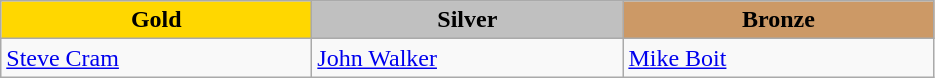<table class="wikitable" style="text-align:left">
<tr align="center">
<td width=200 bgcolor=gold><strong>Gold</strong></td>
<td width=200 bgcolor=silver><strong>Silver</strong></td>
<td width=200 bgcolor=CC9966><strong>Bronze</strong></td>
</tr>
<tr>
<td><a href='#'>Steve Cram</a><br><em></em></td>
<td><a href='#'>John Walker</a><br><em></em></td>
<td><a href='#'>Mike Boit</a><br><em></em></td>
</tr>
</table>
